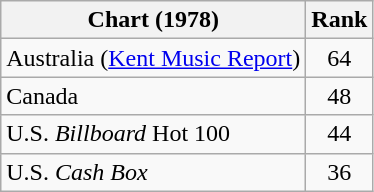<table class="wikitable sortable">
<tr>
<th align="left">Chart (1978)</th>
<th style="text-align:center;">Rank</th>
</tr>
<tr>
<td>Australia (<a href='#'>Kent Music Report</a>)</td>
<td style="text-align:center;">64</td>
</tr>
<tr>
<td>Canada</td>
<td style="text-align:center;">48</td>
</tr>
<tr>
<td>U.S. <em>Billboard</em> Hot 100</td>
<td style="text-align:center;">44</td>
</tr>
<tr>
<td>U.S. <em>Cash Box</em></td>
<td style="text-align:center;">36</td>
</tr>
</table>
